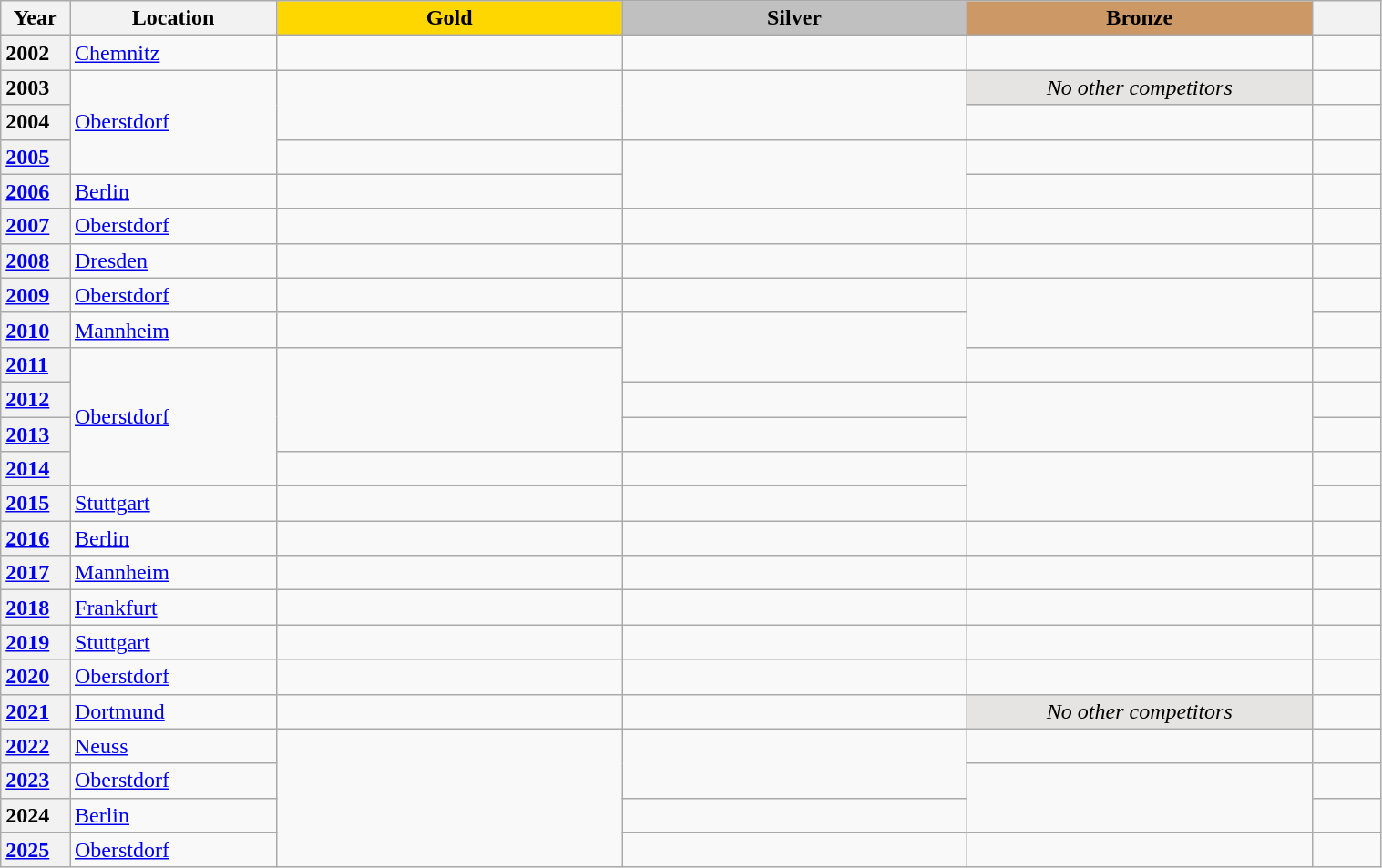<table class="wikitable unsortable" style="text-align:left; width:80%">
<tr>
<th scope="col" style="text-align:center; width:5%">Year</th>
<th scope="col" style="text-align:center; width:15%">Location</th>
<td scope="col" style="text-align:center; width:25%; background:gold"><strong>Gold</strong></td>
<td scope="col" style="text-align:center; width:25%; background:silver"><strong>Silver</strong></td>
<td scope="col" style="text-align:center; width:25%; background:#c96"><strong>Bronze</strong></td>
<th scope="col" style="text-align:center; width:5%"></th>
</tr>
<tr>
<th scope="row" style="text-align:left">2002</th>
<td><a href='#'>Chemnitz</a></td>
<td></td>
<td></td>
<td></td>
<td></td>
</tr>
<tr>
<th scope="row" style="text-align:left">2003</th>
<td rowspan="3"><a href='#'>Oberstdorf</a></td>
<td rowspan="2"></td>
<td rowspan="2"></td>
<td align="center" bgcolor="e5e4e2"><em>No other competitors</em></td>
<td></td>
</tr>
<tr>
<th scope="row" style="text-align:left">2004</th>
<td></td>
<td></td>
</tr>
<tr>
<th scope="row" style="text-align:left"><a href='#'>2005</a></th>
<td></td>
<td rowspan="2"></td>
<td></td>
<td></td>
</tr>
<tr>
<th scope="row" style="text-align:left"><a href='#'>2006</a></th>
<td><a href='#'>Berlin</a></td>
<td></td>
<td></td>
<td></td>
</tr>
<tr>
<th scope="row" style="text-align:left"><a href='#'>2007</a></th>
<td><a href='#'>Oberstdorf</a></td>
<td></td>
<td></td>
<td></td>
<td></td>
</tr>
<tr>
<th scope="row" style="text-align:left"><a href='#'>2008</a></th>
<td><a href='#'>Dresden</a></td>
<td></td>
<td></td>
<td></td>
<td></td>
</tr>
<tr>
<th scope="row" style="text-align:left"><a href='#'>2009</a></th>
<td><a href='#'>Oberstdorf</a></td>
<td></td>
<td></td>
<td rowspan="2"></td>
<td></td>
</tr>
<tr>
<th scope="row" style="text-align:left"><a href='#'>2010</a></th>
<td><a href='#'>Mannheim</a></td>
<td></td>
<td rowspan="2"></td>
<td></td>
</tr>
<tr>
<th scope="row" style="text-align:left"><a href='#'>2011</a></th>
<td rowspan="4"><a href='#'>Oberstdorf</a></td>
<td rowspan="3"></td>
<td></td>
<td></td>
</tr>
<tr>
<th scope="row" style="text-align:left"><a href='#'>2012</a></th>
<td></td>
<td rowspan="2"></td>
<td></td>
</tr>
<tr>
<th scope="row" style="text-align:left"><a href='#'>2013</a></th>
<td></td>
<td></td>
</tr>
<tr>
<th scope="row" style="text-align:left"><a href='#'>2014</a></th>
<td></td>
<td></td>
<td rowspan="2"></td>
<td></td>
</tr>
<tr>
<th scope="row" style="text-align:left"><a href='#'>2015</a></th>
<td><a href='#'>Stuttgart</a></td>
<td></td>
<td></td>
<td></td>
</tr>
<tr>
<th scope="row" style="text-align:left"><a href='#'>2016</a></th>
<td><a href='#'>Berlin</a></td>
<td></td>
<td></td>
<td></td>
<td></td>
</tr>
<tr>
<th scope="row" style="text-align:left"><a href='#'>2017</a></th>
<td><a href='#'>Mannheim</a></td>
<td></td>
<td></td>
<td></td>
<td></td>
</tr>
<tr>
<th scope="row" style="text-align:left"><a href='#'>2018</a></th>
<td><a href='#'>Frankfurt</a></td>
<td></td>
<td></td>
<td></td>
<td></td>
</tr>
<tr>
<th scope="row" style="text-align:left"><a href='#'>2019</a></th>
<td><a href='#'>Stuttgart</a></td>
<td></td>
<td></td>
<td></td>
<td></td>
</tr>
<tr>
<th scope="row" style="text-align:left"><a href='#'>2020</a></th>
<td><a href='#'>Oberstdorf</a></td>
<td></td>
<td></td>
<td></td>
<td></td>
</tr>
<tr>
<th scope="row" style="text-align:left"><a href='#'>2021</a></th>
<td><a href='#'>Dortmund</a></td>
<td></td>
<td></td>
<td align="center" bgcolor="e5e4e2"><em>No other competitors</em></td>
<td></td>
</tr>
<tr>
<th scope="row" style="text-align:left"><a href='#'>2022</a></th>
<td><a href='#'>Neuss</a></td>
<td rowspan="4"></td>
<td rowspan="2"></td>
<td></td>
<td></td>
</tr>
<tr>
<th scope="row" style="text-align:left"><a href='#'>2023</a></th>
<td><a href='#'>Oberstdorf</a></td>
<td rowspan="2"></td>
<td></td>
</tr>
<tr>
<th scope="row" style="text-align:left">2024</th>
<td><a href='#'>Berlin</a></td>
<td></td>
<td></td>
</tr>
<tr>
<th scope="row" style="text-align:left"><a href='#'>2025</a></th>
<td><a href='#'>Oberstdorf</a></td>
<td></td>
<td></td>
<td></td>
</tr>
</table>
